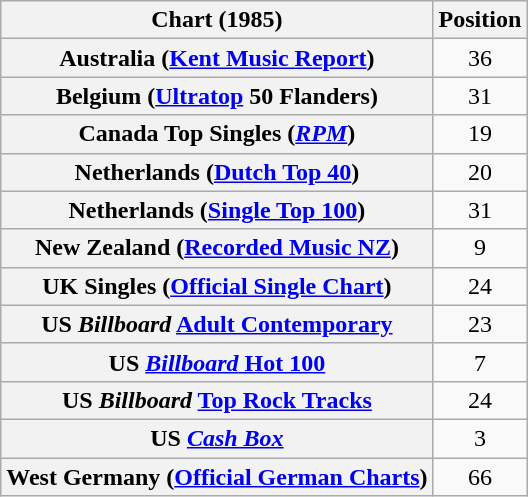<table class="wikitable sortable plainrowheaders" style="text-align:center">
<tr>
<th>Chart (1985)</th>
<th>Position</th>
</tr>
<tr>
<th scope="row">Australia (<a href='#'>Kent Music Report</a>)</th>
<td>36</td>
</tr>
<tr>
<th scope="row">Belgium (<a href='#'>Ultratop</a> 50 Flanders)</th>
<td>31</td>
</tr>
<tr>
<th scope="row">Canada Top Singles (<em><a href='#'>RPM</a></em>)</th>
<td>19</td>
</tr>
<tr>
<th scope="row">Netherlands (<a href='#'>Dutch Top 40</a>)</th>
<td>20</td>
</tr>
<tr>
<th scope="row">Netherlands (<a href='#'>Single Top 100</a>)</th>
<td>31</td>
</tr>
<tr>
<th scope="row">New Zealand (<a href='#'>Recorded Music NZ</a>)</th>
<td>9</td>
</tr>
<tr>
<th scope="row">UK Singles (<a href='#'>Official Single Chart</a>)</th>
<td>24</td>
</tr>
<tr>
<th scope="row">US <em>Billboard</em> <a href='#'>Adult Contemporary</a></th>
<td>23</td>
</tr>
<tr>
<th scope="row">US <a href='#'><em>Billboard</em> Hot 100</a></th>
<td>7</td>
</tr>
<tr>
<th scope="row">US <em>Billboard</em> <a href='#'>Top Rock Tracks</a></th>
<td>24</td>
</tr>
<tr>
<th scope="row">US <em><a href='#'>Cash Box</a></em></th>
<td>3</td>
</tr>
<tr>
<th scope="row">West Germany (<a href='#'>Official German Charts</a>)</th>
<td>66</td>
</tr>
</table>
